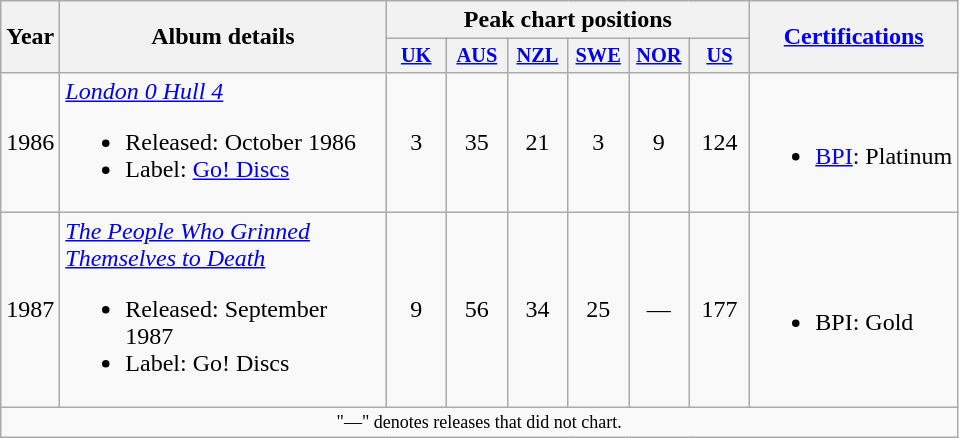<table class="wikitable" style="text-align:left;">
<tr>
<th rowspan="2">Year</th>
<th rowspan="2" style="width:210px;">Album details</th>
<th colspan="6">Peak chart positions</th>
<th rowspan="2"><a href='#'>Certifications</a></th>
</tr>
<tr>
<th style="width:2.5em;font-size:85%"><a href='#'>UK</a><br></th>
<th style="width:2.5em;font-size:85%"><a href='#'>AUS</a><br></th>
<th style="width:2.5em;font-size:85%"><a href='#'>NZL</a><br></th>
<th style="width:2.5em;font-size:85%"><a href='#'>SWE</a><br></th>
<th style="width:2.5em;font-size:85%"><a href='#'>NOR</a><br></th>
<th style="width:2.5em;font-size:85%"><a href='#'>US</a><br></th>
</tr>
<tr>
<td>1986</td>
<td><em><a href='#'>London 0 Hull 4</a></em><br><ul><li>Released: October 1986</li><li>Label: <a href='#'>Go! Discs</a></li></ul></td>
<td style="text-align:center;">3</td>
<td style="text-align:center;">35</td>
<td style="text-align:center;">21</td>
<td style="text-align:center;">3</td>
<td style="text-align:center;">9</td>
<td style="text-align:center;">124</td>
<td><br><ul><li><a href='#'>BPI</a>: Platinum</li></ul></td>
</tr>
<tr>
<td>1987</td>
<td><em><a href='#'>The People Who Grinned Themselves to Death</a></em><br><ul><li>Released: September 1987</li><li>Label: Go! Discs</li></ul></td>
<td style="text-align:center;">9</td>
<td style="text-align:center;">56</td>
<td style="text-align:center;">34</td>
<td style="text-align:center;">25</td>
<td style="text-align:center;">—</td>
<td style="text-align:center;">177</td>
<td><br><ul><li>BPI: Gold</li></ul></td>
</tr>
<tr>
<td colspan="9" style="text-align:center; font-size:9pt;">"—" denotes releases that did not chart.</td>
</tr>
</table>
